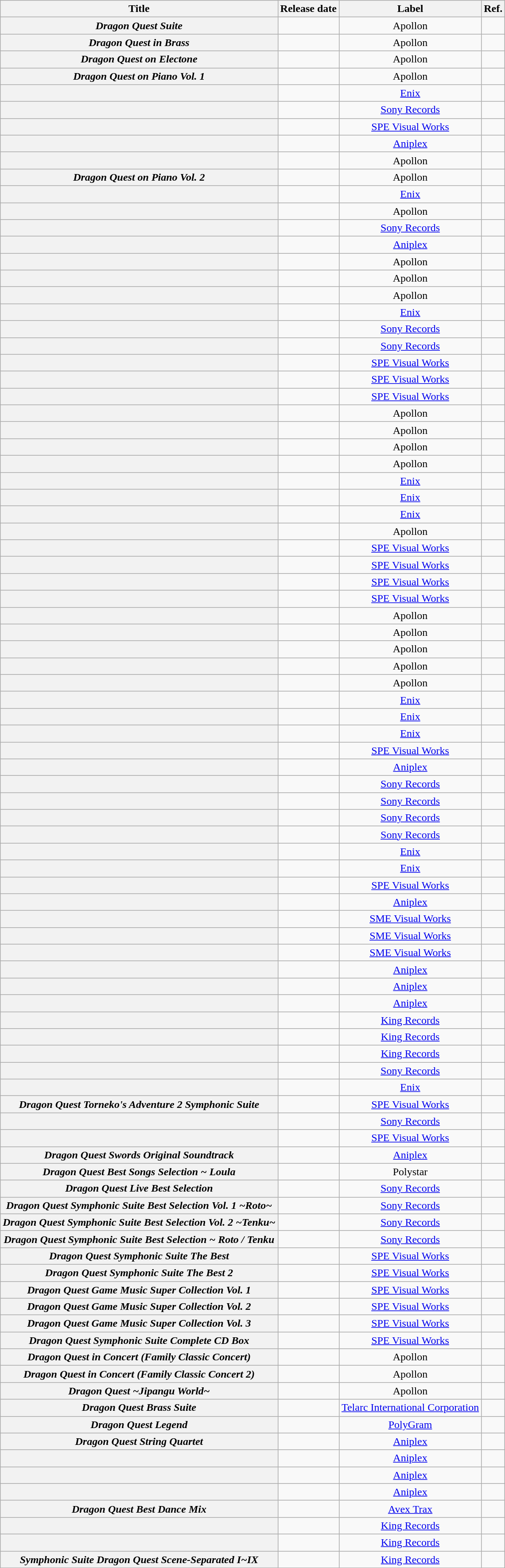<table class="wikitable sortable" style="text-align:center;" width="auto">
<tr>
<th scope="col">Title</th>
<th scope="col">Release date</th>
<th scope="col">Label</th>
<th scope="col" class="unsortable">Ref.</th>
</tr>
<tr style="text-align: center;">
<th scope="row" style="text-align:center;"><em>Dragon Quest Suite</em></th>
<td></td>
<td>Apollon</td>
<td></td>
</tr>
<tr style="text-align: center;">
<th scope="row" style="text-align:center;"><em>Dragon Quest in Brass</em></th>
<td></td>
<td>Apollon</td>
<td></td>
</tr>
<tr style="text-align: center;">
<th scope="row" style="text-align:center;"><em>Dragon Quest on Electone</em></th>
<td></td>
<td>Apollon</td>
<td></td>
</tr>
<tr style="text-align: center;">
<th scope="row" style="text-align:center;"><em>Dragon Quest on Piano Vol. 1</em></th>
<td></td>
<td>Apollon</td>
<td></td>
</tr>
<tr style="text-align: center;">
<th scope="row" style="text-align:center;"><em></em></th>
<td></td>
<td><a href='#'>Enix</a></td>
<td></td>
</tr>
<tr style="text-align: center;">
<th scope="row" style="text-align:center;"><em></em></th>
<td></td>
<td><a href='#'>Sony Records</a></td>
<td></td>
</tr>
<tr style="text-align: center;">
<th scope="row" style="text-align:center;"><em></em></th>
<td></td>
<td><a href='#'>SPE Visual Works</a></td>
<td></td>
</tr>
<tr style="text-align: center;">
<th scope="row" style="text-align:center;"><em></em></th>
<td></td>
<td><a href='#'>Aniplex</a></td>
<td></td>
</tr>
<tr style="text-align: center;">
<th scope="row" style="text-align:center;"><em></em></th>
<td></td>
<td>Apollon</td>
<td></td>
</tr>
<tr style="text-align: center;">
<th scope="row" style="text-align:center;"><em>Dragon Quest on Piano Vol. 2</em></th>
<td></td>
<td>Apollon</td>
<td></td>
</tr>
<tr style="text-align: center;">
<th scope="row" style="text-align:center;"><em></em></th>
<td></td>
<td><a href='#'>Enix</a></td>
<td></td>
</tr>
<tr style="text-align: center;">
<th scope="row" style="text-align:center;"><em></em></th>
<td></td>
<td>Apollon</td>
<td></td>
</tr>
<tr style="text-align: center;">
<th scope="row" style="text-align:center;"><em></em></th>
<td></td>
<td><a href='#'>Sony Records</a></td>
<td></td>
</tr>
<tr style="text-align: center;">
<th scope="row" style="text-align:center;"><em></em></th>
<td></td>
<td><a href='#'>Aniplex</a></td>
<td></td>
</tr>
<tr style="text-align: center;">
<th scope="row" style="text-align:center;"></th>
<td></td>
<td>Apollon</td>
<td></td>
</tr>
<tr style="text-align: center;">
<th scope="row" style="text-align:center;"><em></em></th>
<td></td>
<td>Apollon</td>
<td></td>
</tr>
<tr style="text-align: center;">
<th scope="row" style="text-align:center;"><em></em></th>
<td></td>
<td>Apollon</td>
<td></td>
</tr>
<tr style="text-align: center;">
<th scope="row" style="text-align:center;"><em></em></th>
<td></td>
<td><a href='#'>Enix</a></td>
<td></td>
</tr>
<tr style="text-align: center;">
<th scope="row" style="text-align:center;"><em></em></th>
<td></td>
<td><a href='#'>Sony Records</a></td>
<td></td>
</tr>
<tr style="text-align: center;">
<th scope="row" style="text-align:center;"><em></em></th>
<td></td>
<td><a href='#'>Sony Records</a></td>
<td></td>
</tr>
<tr style="text-align: center;">
<th scope="row" style="text-align:center;"></th>
<td></td>
<td><a href='#'>SPE Visual Works</a></td>
<td></td>
</tr>
<tr style="text-align: center;">
<th scope="row" style="text-align:center;"><em></em></th>
<td></td>
<td><a href='#'>SPE Visual Works</a></td>
<td></td>
</tr>
<tr style="text-align: center;">
<th scope="row" style="text-align:center;"></th>
<td></td>
<td><a href='#'>SPE Visual Works</a></td>
<td></td>
</tr>
<tr style="text-align: center;">
<th scope="row" style="text-align:center;"></th>
<td></td>
<td>Apollon</td>
<td></td>
</tr>
<tr style="text-align: center;">
<th scope="row" style="text-align:center;"><em></em></th>
<td></td>
<td>Apollon</td>
<td></td>
</tr>
<tr style="text-align: center;">
<th scope="row" style="text-align:center;"><em></em></th>
<td></td>
<td>Apollon</td>
<td></td>
</tr>
<tr style="text-align: center;">
<th scope="row" style="text-align:center;"><em></em></th>
<td></td>
<td>Apollon</td>
<td></td>
</tr>
<tr style="text-align: center;">
<th scope="row" style="text-align:center;"><em></em></th>
<td></td>
<td><a href='#'>Enix</a></td>
<td></td>
</tr>
<tr style="text-align: center;">
<th scope="row" style="text-align:center;"><em></em></th>
<td></td>
<td><a href='#'>Enix</a></td>
<td></td>
</tr>
<tr style="text-align: center;">
<th scope="row" style="text-align:center;"><em></em></th>
<td></td>
<td><a href='#'>Enix</a></td>
<td></td>
</tr>
<tr style="text-align: center;">
<th scope="row" style="text-align:center;"></th>
<td></td>
<td>Apollon</td>
<td></td>
</tr>
<tr style="text-align: center;">
<th scope="row" style="text-align:center;"></th>
<td></td>
<td><a href='#'>SPE Visual Works</a></td>
<td></td>
</tr>
<tr style="text-align: center;">
<th scope="row" style="text-align:center;"><em></em></th>
<td></td>
<td><a href='#'>SPE Visual Works</a></td>
<td></td>
</tr>
<tr style="text-align: center;">
<th scope="row" style="text-align:center;"><em></em></th>
<td></td>
<td><a href='#'>SPE Visual Works</a></td>
<td></td>
</tr>
<tr style="text-align: center;">
<th scope="row" style="text-align:center;"></th>
<td></td>
<td><a href='#'>SPE Visual Works</a></td>
<td></td>
</tr>
<tr style="text-align: center;">
<th scope="row" style="text-align:center;"><em></em></th>
<td></td>
<td>Apollon</td>
<td></td>
</tr>
<tr style="text-align: center;">
<th scope="row" style="text-align:center;"></th>
<td></td>
<td>Apollon</td>
<td></td>
</tr>
<tr style="text-align: center;">
<th scope="row" style="text-align:center;"><em></em></th>
<td></td>
<td>Apollon</td>
<td></td>
</tr>
<tr style="text-align: center;">
<th scope="row" style="text-align:center;"><em></em></th>
<td></td>
<td>Apollon</td>
<td></td>
</tr>
<tr style="text-align: center;">
<th scope="row" style="text-align:center;"><em></em></th>
<td></td>
<td>Apollon</td>
<td></td>
</tr>
<tr style="text-align: center;">
<th scope="row" style="text-align:center;"><em></em></th>
<td></td>
<td><a href='#'>Enix</a></td>
<td></td>
</tr>
<tr style="text-align: center;">
<th scope="row" style="text-align:center;"><em></em></th>
<td></td>
<td><a href='#'>Enix</a></td>
<td></td>
</tr>
<tr style="text-align: center;">
<th scope="row" style="text-align:center;"><em></em></th>
<td></td>
<td><a href='#'>Enix</a></td>
<td></td>
</tr>
<tr style="text-align: center;">
<th scope="row" style="text-align:center;"></th>
<td></td>
<td><a href='#'>SPE Visual Works</a></td>
<td></td>
</tr>
<tr style="text-align: center;">
<th scope="row" style="text-align:center;"></th>
<td></td>
<td><a href='#'>Aniplex</a></td>
<td></td>
</tr>
<tr style="text-align: center;">
<th scope="row" style="text-align:center;"></th>
<td></td>
<td><a href='#'>Sony Records</a></td>
<td></td>
</tr>
<tr style="text-align: center;">
<th scope="row" style="text-align:center;"><em></em></th>
<td></td>
<td><a href='#'>Sony Records</a></td>
<td></td>
</tr>
<tr style="text-align: center;">
<th scope="row" style="text-align:center;"><em></em></th>
<td></td>
<td><a href='#'>Sony Records</a></td>
<td></td>
</tr>
<tr style="text-align: center;">
<th scope="row" style="text-align:center;"><em></em></th>
<td></td>
<td><a href='#'>Sony Records</a></td>
<td></td>
</tr>
<tr style="text-align: center;">
<th scope="row" style="text-align:center;"><em></em></th>
<td></td>
<td><a href='#'>Enix</a></td>
<td></td>
</tr>
<tr style="text-align: center;">
<th scope="row" style="text-align:center;"><em></em></th>
<td></td>
<td><a href='#'>Enix</a></td>
<td></td>
</tr>
<tr style="text-align: center;">
<th scope="row" style="text-align:center;"></th>
<td></td>
<td><a href='#'>SPE Visual Works</a></td>
<td></td>
</tr>
<tr style="text-align: center;">
<th scope="row" style="text-align:center;"></th>
<td></td>
<td><a href='#'>Aniplex</a></td>
<td></td>
</tr>
<tr style="text-align: center;">
<th scope="row" style="text-align:center;"><em></em></th>
<td></td>
<td><a href='#'>SME Visual Works</a></td>
<td></td>
</tr>
<tr style="text-align: center;">
<th scope="row" style="text-align:center;"><em></em></th>
<td></td>
<td><a href='#'>SME Visual Works</a></td>
<td></td>
</tr>
<tr style="text-align: center;">
<th scope="row" style="text-align:center;"><em></em></th>
<td></td>
<td><a href='#'>SME Visual Works</a></td>
<td></td>
</tr>
<tr style="text-align: center;">
<th scope="row" style="text-align:center;"></th>
<td></td>
<td><a href='#'>Aniplex</a></td>
<td></td>
</tr>
<tr style="text-align: center;">
<th scope="row" style="text-align:center;"><em></em></th>
<td></td>
<td><a href='#'>Aniplex</a></td>
<td></td>
</tr>
<tr style="text-align: center;">
<th scope="row" style="text-align:center;"><em></em></th>
<td></td>
<td><a href='#'>Aniplex</a></td>
<td></td>
</tr>
<tr style="text-align: center;">
<th scope="row" style="text-align:center;"><em></em></th>
<td></td>
<td><a href='#'>King Records</a></td>
<td></td>
</tr>
<tr style="text-align: center;">
<th scope="row" style="text-align:center;"><em></em></th>
<td></td>
<td><a href='#'>King Records</a></td>
<td></td>
</tr>
<tr style="text-align: center;">
<th scope="row" style="text-align:center;"><em></em></th>
<td></td>
<td><a href='#'>King Records</a></td>
<td></td>
</tr>
<tr style="text-align: center;">
<th scope="row" style="text-align:center;"><em></em></th>
<td></td>
<td><a href='#'>Sony Records</a></td>
<td></td>
</tr>
<tr style="text-align: center;">
<th scope="row" style="text-align:center;"><em></em></th>
<td></td>
<td><a href='#'>Enix</a></td>
<td></td>
</tr>
<tr style="text-align: center;">
<th scope="row" style="text-align:center;"><em>Dragon Quest Torneko's Adventure 2 Symphonic Suite</em></th>
<td></td>
<td><a href='#'>SPE Visual Works</a></td>
<td></td>
</tr>
<tr style="text-align: center;">
<th scope="row" style="text-align:center;"><em></em></th>
<td></td>
<td><a href='#'>Sony Records</a></td>
<td></td>
</tr>
<tr style="text-align: center;">
<th scope="row" style="text-align:center;"><em></em></th>
<td></td>
<td><a href='#'>SPE Visual Works</a></td>
<td></td>
</tr>
<tr style="text-align: center;">
<th scope="row" style="text-align:center;"><em>Dragon Quest Swords Original Soundtrack</em></th>
<td></td>
<td><a href='#'>Aniplex</a></td>
<td></td>
</tr>
<tr style="text-align: center;">
<th scope="row" style="text-align:center;"><em>Dragon Quest Best Songs Selection ~ Loula</em></th>
<td></td>
<td>Polystar</td>
<td></td>
</tr>
<tr style="text-align: center;">
<th scope="row" style="text-align:center;"><em>Dragon Quest Live Best Selection</em></th>
<td></td>
<td><a href='#'>Sony Records</a></td>
<td></td>
</tr>
<tr style="text-align: center;">
<th scope="row" style="text-align:center;"><em>Dragon Quest Symphonic Suite Best Selection Vol. 1 ~Roto~</em></th>
<td></td>
<td><a href='#'>Sony Records</a></td>
<td></td>
</tr>
<tr style="text-align: center;">
<th scope="row" style="text-align:center;"><em>Dragon Quest Symphonic Suite Best Selection Vol. 2 ~Tenku~</em></th>
<td></td>
<td><a href='#'>Sony Records</a></td>
<td></td>
</tr>
<tr style="text-align: center;">
<th scope="row" style="text-align:center;"><em>Dragon Quest Symphonic Suite Best Selection ~ Roto / Tenku</em></th>
<td></td>
<td><a href='#'>Sony Records</a></td>
<td></td>
</tr>
<tr style="text-align: center;">
<th scope="row" style="text-align:center;"><em>Dragon Quest Symphonic Suite The Best</em></th>
<td></td>
<td><a href='#'>SPE Visual Works</a></td>
<td></td>
</tr>
<tr style="text-align: center;">
<th scope="row" style="text-align:center;"><em>Dragon Quest Symphonic Suite The Best 2</em></th>
<td></td>
<td><a href='#'>SPE Visual Works</a></td>
<td></td>
</tr>
<tr style="text-align: center;">
<th scope="row" style="text-align:center;"><em>Dragon Quest Game Music Super Collection Vol. 1</em></th>
<td></td>
<td><a href='#'>SPE Visual Works</a></td>
<td></td>
</tr>
<tr style="text-align: center;">
<th scope="row" style="text-align:center;"><em>Dragon Quest Game Music Super Collection Vol. 2</em></th>
<td></td>
<td><a href='#'>SPE Visual Works</a></td>
<td></td>
</tr>
<tr style="text-align: center;">
<th scope="row" style="text-align:center;"><em>Dragon Quest Game Music Super Collection Vol. 3</em></th>
<td></td>
<td><a href='#'>SPE Visual Works</a></td>
<td></td>
</tr>
<tr style="text-align: center;">
<th scope="row" style="text-align:center;"><em>Dragon Quest Symphonic Suite Complete CD Box</em></th>
<td></td>
<td><a href='#'>SPE Visual Works</a></td>
<td></td>
</tr>
<tr style="text-align: center;">
<th scope="row" style="text-align:center;"><em>Dragon Quest in Concert (Family Classic Concert)</em></th>
<td></td>
<td>Apollon</td>
<td></td>
</tr>
<tr style="text-align: center;">
<th scope="row" style="text-align:center;"><em>Dragon Quest in Concert (Family Classic Concert 2)</em></th>
<td></td>
<td>Apollon</td>
<td></td>
</tr>
<tr style="text-align: center;">
<th scope="row" style="text-align:center;"><em>Dragon Quest ~Jipangu World~</em></th>
<td></td>
<td>Apollon</td>
<td></td>
</tr>
<tr style="text-align: center;">
<th scope="row" style="text-align:center;"><em>Dragon Quest Brass Suite</em></th>
<td></td>
<td><a href='#'>Telarc International Corporation</a></td>
<td></td>
</tr>
<tr style="text-align: center;">
<th scope="row" style="text-align:center;"><em>Dragon Quest Legend</em></th>
<td></td>
<td><a href='#'>PolyGram</a></td>
<td></td>
</tr>
<tr style="text-align: center;">
<th scope="row" style="text-align:center;"><em>Dragon Quest String Quartet</em></th>
<td></td>
<td><a href='#'>Aniplex</a></td>
<td></td>
</tr>
<tr style="text-align: center;">
<th scope="row" style="text-align:center;"><em></em></th>
<td></td>
<td><a href='#'>Aniplex</a></td>
<td></td>
</tr>
<tr style="text-align: center;">
<th scope="row" style="text-align:center;"><em></em></th>
<td></td>
<td><a href='#'>Aniplex</a></td>
<td></td>
</tr>
<tr style="text-align: center;">
<th scope="row" style="text-align:center;"><em></em></th>
<td></td>
<td><a href='#'>Aniplex</a></td>
<td></td>
</tr>
<tr style="text-align: center;">
<th scope="row" style="text-align:center;"><em>Dragon Quest Best Dance Mix</em></th>
<td></td>
<td><a href='#'>Avex Trax</a></td>
<td></td>
</tr>
<tr style="text-align: center;">
<th scope="row" style="text-align:center;"><em></em></th>
<td></td>
<td><a href='#'>King Records</a></td>
<td></td>
</tr>
<tr style="text-align: center;">
<th scope="row" style="text-align:center;"><em></em></th>
<td></td>
<td><a href='#'>King Records</a></td>
<td></td>
</tr>
<tr style="text-align: center;">
<th scope="row" style="text-align:center;"><em>Symphonic Suite Dragon Quest Scene-Separated I~IX</em></th>
<td></td>
<td><a href='#'>King Records</a></td>
<td></td>
</tr>
</table>
